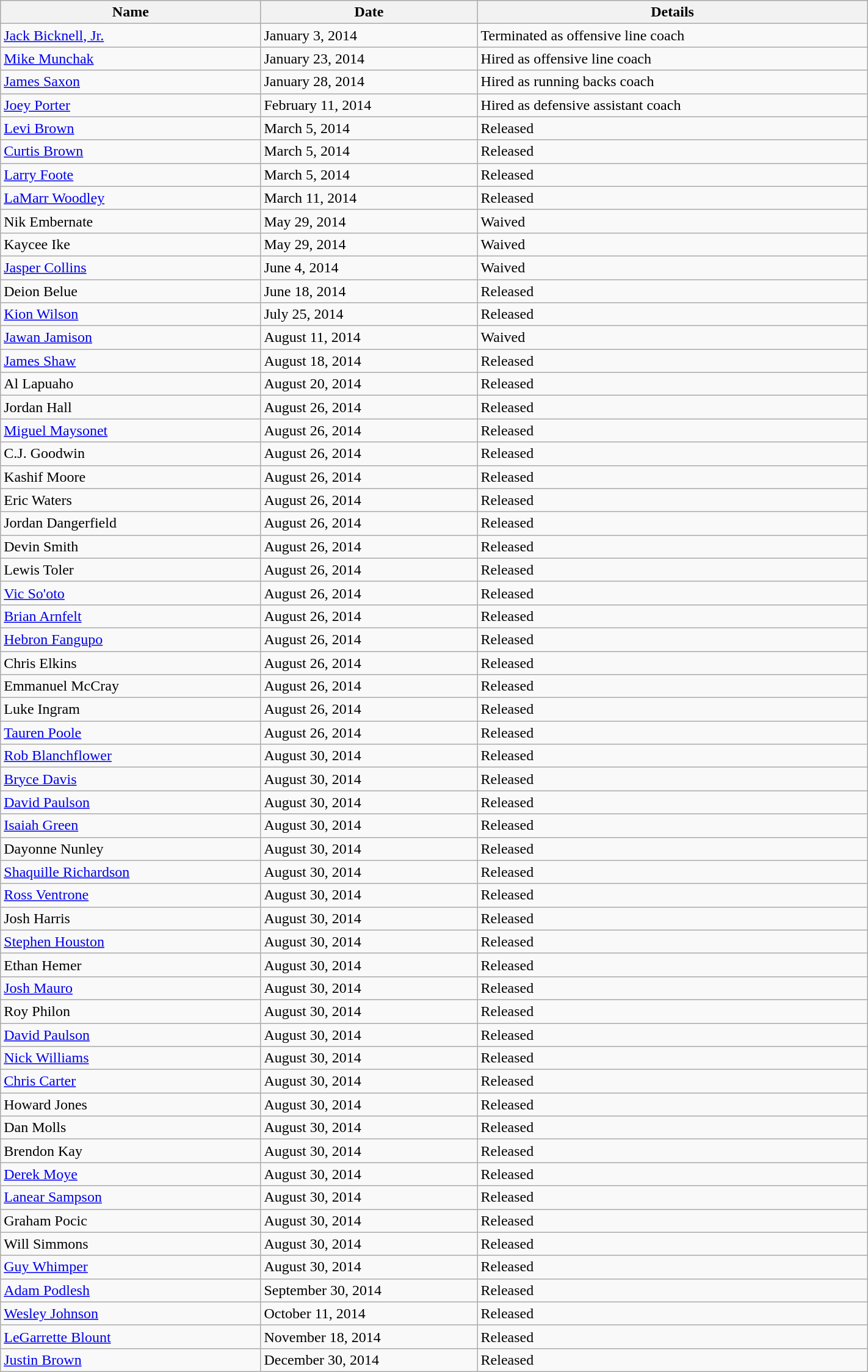<table class="wikitable" style="width:75%;">
<tr style="text-align:center; background:#ddd;">
<th style="width:30%;">Name</th>
<th style="width:25%;">Date</th>
<th style="width:45%;">Details</th>
</tr>
<tr>
<td><a href='#'>Jack Bicknell, Jr.</a></td>
<td>January 3, 2014</td>
<td>Terminated as offensive line coach</td>
</tr>
<tr>
<td><a href='#'>Mike Munchak</a></td>
<td>January 23, 2014</td>
<td>Hired as offensive line coach</td>
</tr>
<tr>
<td><a href='#'>James Saxon</a></td>
<td>January 28, 2014</td>
<td>Hired as running backs coach</td>
</tr>
<tr>
<td><a href='#'>Joey Porter</a></td>
<td>February 11, 2014</td>
<td>Hired as defensive assistant coach</td>
</tr>
<tr>
<td><a href='#'>Levi Brown</a></td>
<td>March 5, 2014</td>
<td>Released</td>
</tr>
<tr>
<td><a href='#'>Curtis Brown</a></td>
<td>March 5, 2014</td>
<td>Released</td>
</tr>
<tr>
<td><a href='#'>Larry Foote</a></td>
<td>March 5, 2014</td>
<td>Released</td>
</tr>
<tr>
<td><a href='#'>LaMarr Woodley</a></td>
<td>March 11, 2014</td>
<td>Released</td>
</tr>
<tr>
<td>Nik Embernate</td>
<td>May 29, 2014</td>
<td>Waived</td>
</tr>
<tr>
<td>Kaycee Ike</td>
<td>May 29, 2014</td>
<td>Waived</td>
</tr>
<tr>
<td><a href='#'>Jasper Collins</a></td>
<td>June 4, 2014</td>
<td>Waived</td>
</tr>
<tr>
<td>Deion Belue</td>
<td>June 18, 2014</td>
<td>Released</td>
</tr>
<tr>
<td><a href='#'>Kion Wilson</a></td>
<td>July 25, 2014</td>
<td>Released</td>
</tr>
<tr>
<td><a href='#'>Jawan Jamison</a></td>
<td>August 11, 2014</td>
<td>Waived</td>
</tr>
<tr>
<td><a href='#'>James Shaw</a></td>
<td>August 18, 2014</td>
<td>Released</td>
</tr>
<tr>
<td>Al Lapuaho</td>
<td>August 20, 2014</td>
<td>Released</td>
</tr>
<tr>
<td>Jordan Hall</td>
<td>August 26, 2014</td>
<td>Released</td>
</tr>
<tr>
<td><a href='#'>Miguel Maysonet</a></td>
<td>August 26, 2014</td>
<td>Released</td>
</tr>
<tr>
<td>C.J. Goodwin</td>
<td>August 26, 2014</td>
<td>Released</td>
</tr>
<tr>
<td>Kashif Moore</td>
<td>August 26, 2014</td>
<td>Released</td>
</tr>
<tr>
<td>Eric Waters</td>
<td>August 26, 2014</td>
<td>Released</td>
</tr>
<tr>
<td>Jordan Dangerfield</td>
<td>August 26, 2014</td>
<td>Released</td>
</tr>
<tr>
<td>Devin Smith</td>
<td>August 26, 2014</td>
<td>Released</td>
</tr>
<tr>
<td>Lewis Toler</td>
<td>August 26, 2014</td>
<td>Released</td>
</tr>
<tr>
<td><a href='#'>Vic So'oto</a></td>
<td>August 26, 2014</td>
<td>Released</td>
</tr>
<tr>
<td><a href='#'>Brian Arnfelt</a></td>
<td>August 26, 2014</td>
<td>Released</td>
</tr>
<tr>
<td><a href='#'>Hebron Fangupo</a></td>
<td>August 26, 2014</td>
<td>Released</td>
</tr>
<tr>
<td>Chris Elkins</td>
<td>August 26, 2014</td>
<td>Released</td>
</tr>
<tr>
<td>Emmanuel McCray</td>
<td>August 26, 2014</td>
<td>Released</td>
</tr>
<tr>
<td>Luke Ingram</td>
<td>August 26, 2014</td>
<td>Released</td>
</tr>
<tr>
<td><a href='#'>Tauren Poole</a></td>
<td>August 26, 2014</td>
<td>Released</td>
</tr>
<tr>
<td><a href='#'>Rob Blanchflower</a></td>
<td>August 30, 2014</td>
<td>Released</td>
</tr>
<tr>
<td><a href='#'>Bryce Davis</a></td>
<td>August 30, 2014</td>
<td>Released</td>
</tr>
<tr>
<td><a href='#'>David Paulson</a></td>
<td>August 30, 2014</td>
<td>Released</td>
</tr>
<tr>
<td><a href='#'>Isaiah Green</a></td>
<td>August 30, 2014</td>
<td>Released</td>
</tr>
<tr>
<td>Dayonne Nunley</td>
<td>August 30, 2014</td>
<td>Released</td>
</tr>
<tr>
<td><a href='#'>Shaquille Richardson</a></td>
<td>August 30, 2014</td>
<td>Released</td>
</tr>
<tr>
<td><a href='#'>Ross Ventrone</a></td>
<td>August 30, 2014</td>
<td>Released</td>
</tr>
<tr>
<td>Josh Harris</td>
<td>August 30, 2014</td>
<td>Released</td>
</tr>
<tr>
<td><a href='#'>Stephen Houston</a></td>
<td>August 30, 2014</td>
<td>Released</td>
</tr>
<tr>
<td>Ethan Hemer</td>
<td>August 30, 2014</td>
<td>Released</td>
</tr>
<tr>
<td><a href='#'>Josh Mauro</a></td>
<td>August 30, 2014</td>
<td>Released</td>
</tr>
<tr>
<td>Roy Philon</td>
<td>August 30, 2014</td>
<td>Released</td>
</tr>
<tr>
<td><a href='#'>David Paulson</a></td>
<td>August 30, 2014</td>
<td>Released</td>
</tr>
<tr>
<td><a href='#'>Nick Williams</a></td>
<td>August 30, 2014</td>
<td>Released</td>
</tr>
<tr>
<td><a href='#'>Chris Carter</a></td>
<td>August 30, 2014</td>
<td>Released</td>
</tr>
<tr>
<td>Howard Jones</td>
<td>August 30, 2014</td>
<td>Released</td>
</tr>
<tr>
<td>Dan Molls</td>
<td>August 30, 2014</td>
<td>Released</td>
</tr>
<tr>
<td>Brendon Kay</td>
<td>August 30, 2014</td>
<td>Released</td>
</tr>
<tr>
<td><a href='#'>Derek Moye</a></td>
<td>August 30, 2014</td>
<td>Released</td>
</tr>
<tr>
<td><a href='#'>Lanear Sampson</a></td>
<td>August 30, 2014</td>
<td>Released</td>
</tr>
<tr>
<td>Graham Pocic</td>
<td>August 30, 2014</td>
<td>Released</td>
</tr>
<tr>
<td>Will Simmons</td>
<td>August 30, 2014</td>
<td>Released</td>
</tr>
<tr>
<td><a href='#'>Guy Whimper</a></td>
<td>August 30, 2014</td>
<td>Released</td>
</tr>
<tr>
<td><a href='#'>Adam Podlesh</a></td>
<td>September 30, 2014</td>
<td>Released</td>
</tr>
<tr>
<td><a href='#'>Wesley Johnson</a></td>
<td>October 11, 2014</td>
<td>Released</td>
</tr>
<tr>
<td><a href='#'>LeGarrette Blount</a></td>
<td>November 18, 2014</td>
<td>Released</td>
</tr>
<tr>
<td><a href='#'>Justin Brown</a></td>
<td>December 30, 2014</td>
<td>Released</td>
</tr>
</table>
